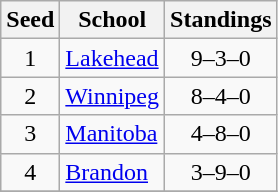<table class="wikitable">
<tr>
<th>Seed</th>
<th>School</th>
<th>Standings</th>
</tr>
<tr>
<td align=center>1</td>
<td><a href='#'>Lakehead</a></td>
<td align=center>9–3–0</td>
</tr>
<tr>
<td align=center>2</td>
<td><a href='#'>Winnipeg</a></td>
<td align=center>8–4–0</td>
</tr>
<tr>
<td align=center>3</td>
<td><a href='#'>Manitoba</a></td>
<td align=center>4–8–0</td>
</tr>
<tr>
<td align=center>4</td>
<td><a href='#'>Brandon</a></td>
<td align=center>3–9–0</td>
</tr>
<tr>
</tr>
</table>
